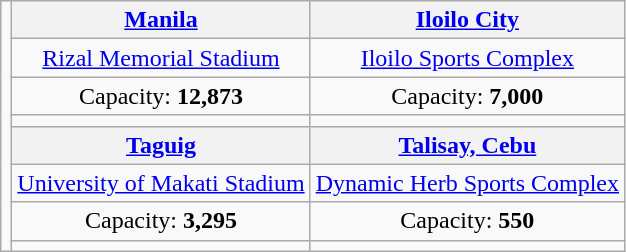<table class="wikitable" style="text-align:center">
<tr>
<td rowspan="8"></td>
<th><a href='#'>Manila</a></th>
<th><a href='#'>Iloilo City</a></th>
</tr>
<tr>
<td><a href='#'>Rizal Memorial Stadium</a></td>
<td><a href='#'>Iloilo Sports Complex</a></td>
</tr>
<tr>
<td>Capacity: <strong>12,873</strong></td>
<td>Capacity: <strong>7,000</strong></td>
</tr>
<tr>
<td></td>
<td></td>
</tr>
<tr>
<th><a href='#'>Taguig</a></th>
<th><a href='#'>Talisay, Cebu</a></th>
</tr>
<tr>
<td><a href='#'>University of Makati Stadium</a></td>
<td><a href='#'>Dynamic Herb Sports Complex</a></td>
</tr>
<tr>
<td>Capacity: <strong>3,295</strong></td>
<td>Capacity: <strong>550</strong></td>
</tr>
<tr>
<td></td>
<td></td>
</tr>
</table>
